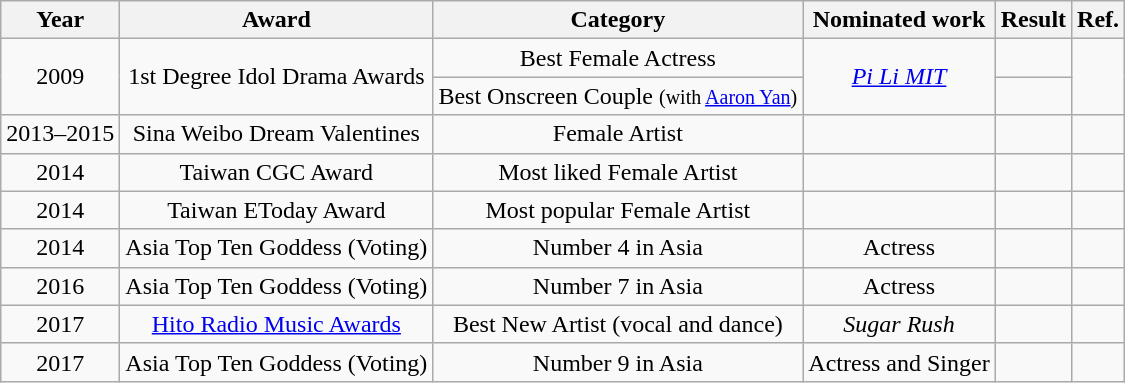<table class="wikitable sortable" style="text-align:center">
<tr>
<th>Year</th>
<th>Award</th>
<th>Category</th>
<th>Nominated work</th>
<th>Result</th>
<th>Ref.</th>
</tr>
<tr>
<td rowspan=2>2009</td>
<td rowspan=2>1st Degree Idol Drama Awards</td>
<td>Best Female Actress</td>
<td rowspan=2><em><a href='#'>Pi Li MIT</a></em></td>
<td></td>
<td rowspan=2></td>
</tr>
<tr>
<td>Best Onscreen Couple <small>(with <a href='#'>Aaron Yan</a>)</small></td>
<td></td>
</tr>
<tr>
<td rowspan=1>2013–2015</td>
<td rowspan=1>Sina Weibo Dream Valentines</td>
<td>Female Artist</td>
<td rowspan=1></td>
<td></td>
<td rowspan=1></td>
</tr>
<tr>
<td rowspan=1>2014</td>
<td rowspan=1>Taiwan CGC Award</td>
<td>Most liked Female Artist</td>
<td rowspan=1></td>
<td></td>
<td rowspan=1></td>
</tr>
<tr>
<td rowspan=1>2014</td>
<td rowspan=1>Taiwan EToday Award</td>
<td>Most popular Female Artist</td>
<td rowspan=1></td>
<td></td>
<td rowspan=1></td>
</tr>
<tr>
<td rowspan=1>2014</td>
<td rowspan=1>Asia Top Ten Goddess (Voting)</td>
<td>Number 4 in Asia</td>
<td>Actress</td>
<td></td>
<td></td>
</tr>
<tr>
<td rowspan=1>2016</td>
<td rowspan=1>Asia Top Ten Goddess (Voting)</td>
<td>Number 7 in Asia</td>
<td>Actress</td>
<td></td>
<td></td>
</tr>
<tr>
<td rowspan=1>2017</td>
<td><a href='#'>Hito Radio Music Awards</a></td>
<td>Best New Artist (vocal and dance)</td>
<td><em>Sugar Rush</em></td>
<td></td>
<td></td>
</tr>
<tr>
<td rowspan=1>2017</td>
<td rowspan=1>Asia Top Ten Goddess (Voting)</td>
<td>Number 9 in Asia</td>
<td>Actress and Singer</td>
<td></td>
<td></td>
</tr>
</table>
